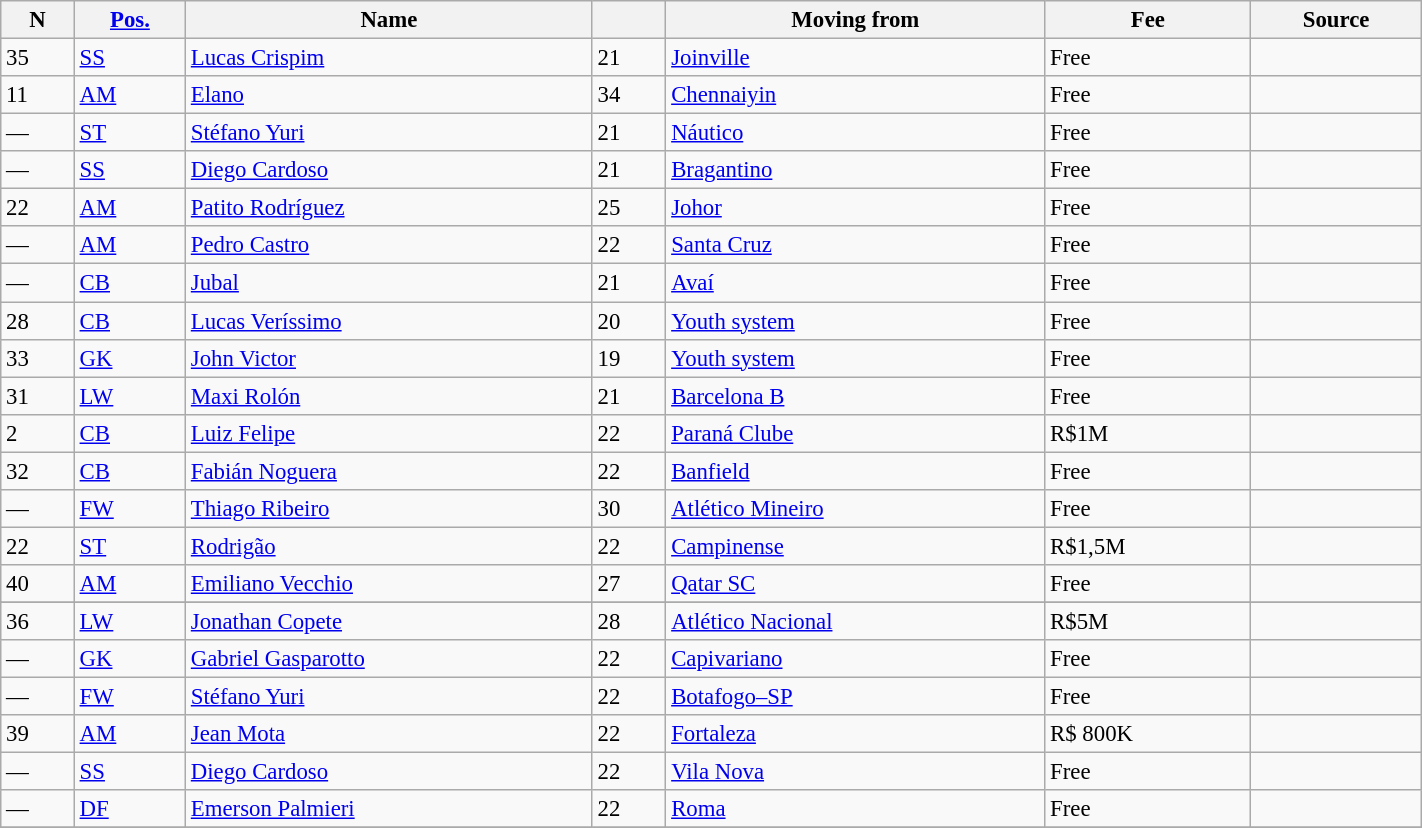<table class="wikitable sortable" style="width:75%; text-align:center; font-size:95%; text-align:left">
<tr>
<th>N</th>
<th><a href='#'>Pos.</a></th>
<th>Name</th>
<th></th>
<th>Moving from</th>
<th>Fee</th>
<th>Source</th>
</tr>
<tr>
<td>35</td>
<td><a href='#'>SS</a></td>
<td style="text-align:left;"> <a href='#'>Lucas Crispim</a></td>
<td>21</td>
<td style="text-align:left;"><a href='#'>Joinville</a></td>
<td>Free</td>
<td></td>
</tr>
<tr>
<td>11</td>
<td><a href='#'>AM</a></td>
<td style="text-align:left;"> <a href='#'>Elano</a></td>
<td>34</td>
<td style="text-align:left;"><a href='#'>Chennaiyin</a> </td>
<td>Free</td>
<td></td>
</tr>
<tr>
<td>—</td>
<td><a href='#'>ST</a></td>
<td style="text-align:left;"> <a href='#'>Stéfano Yuri</a></td>
<td>21</td>
<td style="text-align:left;"><a href='#'>Náutico</a></td>
<td>Free</td>
<td></td>
</tr>
<tr>
<td>—</td>
<td><a href='#'>SS</a></td>
<td style="text-align:left;"> <a href='#'>Diego Cardoso</a></td>
<td>21</td>
<td style="text-align:left;"><a href='#'>Bragantino</a></td>
<td>Free</td>
<td></td>
</tr>
<tr>
<td>22</td>
<td><a href='#'>AM</a></td>
<td style="text-align:left;"> <a href='#'>Patito Rodríguez</a></td>
<td>25</td>
<td style="text-align:left;"><a href='#'>Johor</a> </td>
<td>Free</td>
<td></td>
</tr>
<tr>
<td>—</td>
<td><a href='#'>AM</a></td>
<td style="text-align:left;"> <a href='#'>Pedro Castro</a></td>
<td>22</td>
<td style="text-align:left;"><a href='#'>Santa Cruz</a></td>
<td>Free</td>
<td></td>
</tr>
<tr>
<td>—</td>
<td><a href='#'>CB</a></td>
<td style="text-align:left;"> <a href='#'>Jubal</a></td>
<td>21</td>
<td style="text-align:left;"><a href='#'>Avaí</a></td>
<td>Free</td>
<td></td>
</tr>
<tr>
<td>28</td>
<td><a href='#'>CB</a></td>
<td style="text-align:left;"> <a href='#'>Lucas Veríssimo</a></td>
<td>20</td>
<td style="text-align:left;"><a href='#'>Youth system</a></td>
<td>Free</td>
<td></td>
</tr>
<tr>
<td>33</td>
<td><a href='#'>GK</a></td>
<td style="text-align:left;"> <a href='#'>John Victor</a></td>
<td>19</td>
<td style="text-align:left;"><a href='#'>Youth system</a></td>
<td>Free</td>
<td></td>
</tr>
<tr>
<td>31</td>
<td><a href='#'>LW</a></td>
<td style="text-align:left;"> <a href='#'>Maxi Rolón</a></td>
<td>21</td>
<td style="text-align:left;"><a href='#'>Barcelona B</a> </td>
<td>Free</td>
<td></td>
</tr>
<tr>
<td>2</td>
<td><a href='#'>CB</a></td>
<td style="text-align:left;"> <a href='#'>Luiz Felipe</a></td>
<td>22</td>
<td style="text-align:left;"><a href='#'>Paraná Clube</a></td>
<td>R$1M</td>
<td></td>
</tr>
<tr>
<td>32</td>
<td><a href='#'>CB</a></td>
<td style="text-align:left;"> <a href='#'>Fabián Noguera</a></td>
<td>22</td>
<td style="text-align:left;"><a href='#'>Banfield</a> </td>
<td>Free</td>
<td></td>
</tr>
<tr>
<td>—</td>
<td><a href='#'>FW</a></td>
<td style="text-align:left;"> <a href='#'>Thiago Ribeiro</a></td>
<td>30</td>
<td style="text-align:left;"><a href='#'>Atlético Mineiro</a></td>
<td>Free</td>
<td></td>
</tr>
<tr>
<td>22</td>
<td><a href='#'>ST</a></td>
<td style="text-align:left;"> <a href='#'>Rodrigão</a></td>
<td>22</td>
<td style="text-align:left;"><a href='#'>Campinense</a></td>
<td>R$1,5M</td>
<td></td>
</tr>
<tr>
<td>40</td>
<td><a href='#'>AM</a></td>
<td style="text-align:left;"> <a href='#'>Emiliano Vecchio</a></td>
<td>27</td>
<td style="text-align:left;"><a href='#'>Qatar SC</a> </td>
<td>Free</td>
<td></td>
</tr>
<tr>
</tr>
<tr>
<td>36</td>
<td><a href='#'>LW</a></td>
<td style="text-align:left;"> <a href='#'>Jonathan Copete</a></td>
<td>28</td>
<td style="text-align:left;"><a href='#'>Atlético Nacional</a> </td>
<td>R$5M</td>
<td></td>
</tr>
<tr>
<td>—</td>
<td><a href='#'>GK</a></td>
<td style="text-align:left;"> <a href='#'>Gabriel Gasparotto</a></td>
<td>22</td>
<td style="text-align:left;"><a href='#'>Capivariano</a></td>
<td>Free</td>
<td></td>
</tr>
<tr>
<td>—</td>
<td><a href='#'>FW</a></td>
<td style="text-align:left;"> <a href='#'>Stéfano Yuri</a></td>
<td>22</td>
<td style="text-align:left;"><a href='#'>Botafogo–SP</a></td>
<td>Free</td>
<td></td>
</tr>
<tr>
<td>39</td>
<td><a href='#'>AM</a></td>
<td style="text-align:left;"> <a href='#'>Jean Mota</a></td>
<td>22</td>
<td style="text-align:left;"><a href='#'>Fortaleza</a></td>
<td>R$ 800K</td>
<td></td>
</tr>
<tr>
<td>—</td>
<td><a href='#'>SS</a></td>
<td style="text-align:left;"> <a href='#'>Diego Cardoso</a></td>
<td>22</td>
<td style="text-align:left;"><a href='#'>Vila Nova</a></td>
<td>Free</td>
<td></td>
</tr>
<tr>
<td>—</td>
<td><a href='#'>DF</a></td>
<td style="text-align:left;"> <a href='#'>Emerson Palmieri</a></td>
<td>22</td>
<td style="text-align:left;"><a href='#'>Roma</a> </td>
<td>Free</td>
<td></td>
</tr>
<tr>
</tr>
</table>
